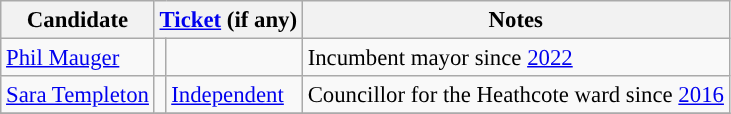<table class="wikitable" style="font-size: 95%">
<tr>
<th>Candidate</th>
<th colspan="2"><a href='#'>Ticket</a> (if any)</th>
<th>Notes</th>
</tr>
<tr>
<td><a href='#'>Phil Mauger</a></td>
<td></td>
<td></td>
<td>Incumbent mayor since <a href='#'>2022</a></td>
</tr>
<tr>
<td><a href='#'>Sara Templeton</a></td>
<td style="background-color:"></td>
<td><a href='#'>Independent</a></td>
<td>Councillor for the Heathcote ward since <a href='#'>2016</a></td>
</tr>
<tr>
</tr>
</table>
